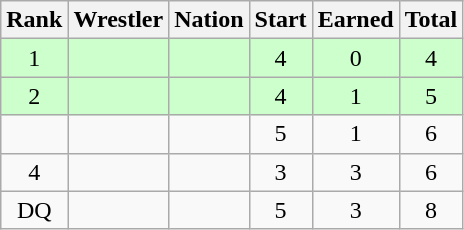<table class="wikitable sortable" style="text-align:center;">
<tr>
<th>Rank</th>
<th>Wrestler</th>
<th>Nation</th>
<th>Start</th>
<th>Earned</th>
<th>Total</th>
</tr>
<tr style="background:#cfc;">
<td>1</td>
<td align=left></td>
<td align=left></td>
<td>4</td>
<td>0</td>
<td>4</td>
</tr>
<tr style="background:#cfc;">
<td>2</td>
<td align=left></td>
<td align=left></td>
<td>4</td>
<td>1</td>
<td>5</td>
</tr>
<tr>
<td></td>
<td align=left></td>
<td align=left></td>
<td>5</td>
<td>1</td>
<td>6</td>
</tr>
<tr>
<td>4</td>
<td align=left></td>
<td align=left></td>
<td>3</td>
<td>3</td>
<td>6</td>
</tr>
<tr>
<td>DQ</td>
<td align=left></td>
<td align=left></td>
<td>5</td>
<td>3</td>
<td>8</td>
</tr>
</table>
